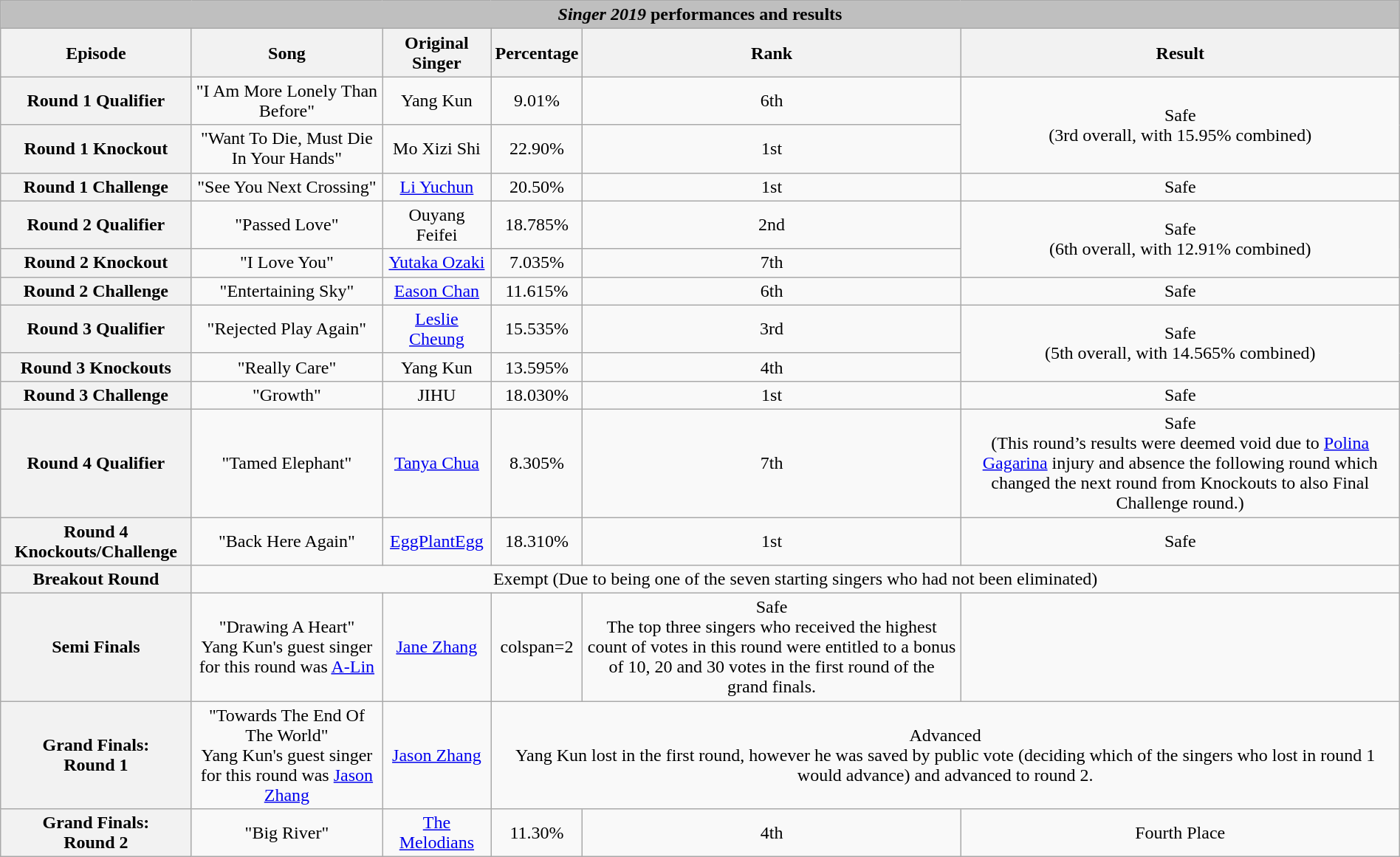<table class="wikitable collapsible collapsed" style="width:100%; margin:1em auto 1em auto; text-align:center;">
<tr>
<th colspan="6" style="background:#BFBFBF;"><em>Singer 2019</em> performances and results</th>
</tr>
<tr>
<th scope="col">Episode</th>
<th scope="col">Song</th>
<th scope="col">Original Singer</th>
<th scope="col">Percentage</th>
<th scope="col">Rank</th>
<th scope="col">Result</th>
</tr>
<tr>
<th>Round 1 Qualifier</th>
<td>"I Am More Lonely Than Before"</td>
<td>Yang Kun</td>
<td>9.01%</td>
<td>6th</td>
<td rowspan=2>Safe<br>(3rd overall, with 15.95% combined)</td>
</tr>
<tr>
<th>Round 1 Knockout</th>
<td>"Want To Die, Must Die In Your Hands"</td>
<td>Mo Xizi Shi</td>
<td>22.90%</td>
<td>1st</td>
</tr>
<tr>
<th>Round 1 Challenge</th>
<td>"See You Next Crossing"</td>
<td><a href='#'>Li Yuchun</a></td>
<td>20.50%</td>
<td>1st</td>
<td>Safe</td>
</tr>
<tr>
<th>Round 2 Qualifier</th>
<td>"Passed Love"</td>
<td>Ouyang Feifei</td>
<td>18.785%</td>
<td>2nd</td>
<td rowspan=2>Safe<br>(6th overall, with 12.91% combined)</td>
</tr>
<tr>
<th>Round 2 Knockout</th>
<td>"I Love You"</td>
<td><a href='#'>Yutaka Ozaki</a></td>
<td>7.035%</td>
<td>7th</td>
</tr>
<tr>
<th>Round 2 Challenge</th>
<td>"Entertaining Sky"</td>
<td><a href='#'>Eason Chan</a></td>
<td>11.615%</td>
<td>6th</td>
<td>Safe</td>
</tr>
<tr>
<th>Round 3 Qualifier</th>
<td>"Rejected Play Again"</td>
<td><a href='#'>Leslie Cheung</a></td>
<td>15.535%</td>
<td>3rd</td>
<td rowspan=2>Safe<br>(5th overall, with 14.565% combined)</td>
</tr>
<tr>
<th>Round 3 Knockouts</th>
<td>"Really Care"</td>
<td>Yang Kun</td>
<td>13.595%</td>
<td>4th</td>
</tr>
<tr>
<th>Round 3 Challenge</th>
<td>"Growth"</td>
<td>JIHU</td>
<td>18.030%</td>
<td>1st</td>
<td>Safe</td>
</tr>
<tr>
<th>Round 4 Qualifier</th>
<td>"Tamed Elephant"</td>
<td><a href='#'>Tanya Chua</a></td>
<td>8.305%</td>
<td>7th</td>
<td>Safe<br>(This round’s results were deemed void due to <a href='#'>Polina Gagarina</a> injury and absence the following round which changed the next round from Knockouts to also Final Challenge round.)</td>
</tr>
<tr>
<th>Round 4 Knockouts/Challenge</th>
<td>"Back Here Again"</td>
<td><a href='#'>EggPlantEgg</a></td>
<td>18.310%</td>
<td>1st</td>
<td>Safe</td>
</tr>
<tr>
<th>Breakout Round</th>
<td colspan=6>Exempt (Due to being one of the seven starting singers who had not been eliminated)</td>
</tr>
<tr>
<th>Semi Finals</th>
<td>"Drawing A Heart"<br>Yang Kun's guest singer for this round was <a href='#'>A-Lin</a></td>
<td><a href='#'>Jane Zhang</a></td>
<td>colspan=2 </td>
<td>Safe<br>The top three singers who received the highest count of votes in this round were entitled to a bonus of 10, 20 and 30 votes in the first round of the grand finals.</td>
</tr>
<tr>
<th>Grand Finals:<br>Round 1</th>
<td>"Towards The End Of The World"<br>Yang Kun's guest singer for this round was <a href='#'>Jason Zhang</a></td>
<td><a href='#'>Jason Zhang</a></td>
<td colspan=3>Advanced<br>Yang Kun lost in the first round, however he was saved by public vote (deciding which of the singers who lost in round 1 would advance) and advanced to round 2.</td>
</tr>
<tr>
<th>Grand Finals:<br>Round 2</th>
<td>"Big River"</td>
<td><a href='#'>The Melodians</a></td>
<td>11.30%</td>
<td>4th</td>
<td>Fourth Place</td>
</tr>
</table>
